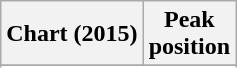<table class="wikitable sortable plainrowheaders" style="text-align:center">
<tr>
<th scope="col">Chart (2015)</th>
<th scope="col">Peak<br>position</th>
</tr>
<tr>
</tr>
<tr>
</tr>
<tr>
</tr>
<tr>
</tr>
</table>
